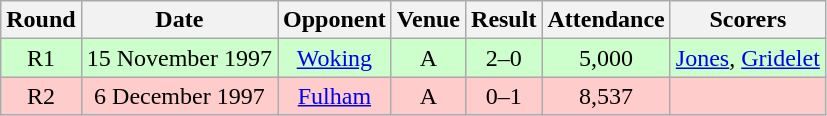<table class= "wikitable " style="font-size:100%; text-align:center">
<tr>
<th>Round</th>
<th>Date</th>
<th>Opponent</th>
<th>Venue</th>
<th>Result</th>
<th>Attendance</th>
<th>Scorers</th>
</tr>
<tr style="background: #CCFFCC;">
<td>R1</td>
<td>15 November 1997</td>
<td><a href='#'>Woking</a></td>
<td>A</td>
<td>2–0</td>
<td>5,000</td>
<td><a href='#'>Jones</a>, <a href='#'>Gridelet</a></td>
</tr>
<tr style="background: #FFCCCC;">
<td>R2</td>
<td>6 December 1997</td>
<td><a href='#'>Fulham</a></td>
<td>A</td>
<td>0–1</td>
<td>8,537</td>
<td></td>
</tr>
</table>
